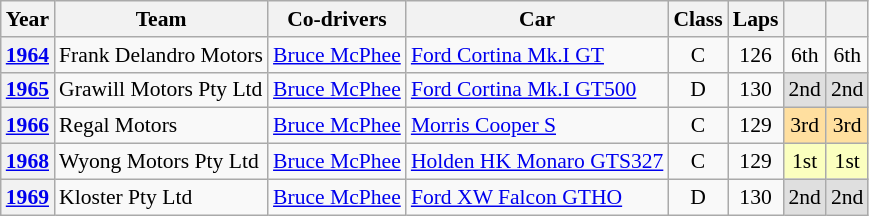<table class="wikitable" style="font-size:90%">
<tr>
<th>Year</th>
<th>Team</th>
<th>Co-drivers</th>
<th>Car</th>
<th>Class</th>
<th>Laps</th>
<th></th>
<th></th>
</tr>
<tr align="center">
<th><a href='#'>1964</a></th>
<td align="left"> Frank Delandro Motors</td>
<td align="left"> <a href='#'>Bruce McPhee</a></td>
<td align="left"><a href='#'>Ford Cortina Mk.I GT</a></td>
<td>C</td>
<td>126</td>
<td>6th</td>
<td>6th</td>
</tr>
<tr align="center">
<th><a href='#'>1965</a></th>
<td align="left"> Grawill Motors Pty Ltd</td>
<td align="left"> <a href='#'>Bruce McPhee</a></td>
<td align="left"><a href='#'>Ford Cortina Mk.I GT500</a></td>
<td>D</td>
<td>130</td>
<td style="background:#dfdfdf;">2nd</td>
<td style="background:#dfdfdf;">2nd</td>
</tr>
<tr align="center">
<th><a href='#'>1966</a></th>
<td align="left"> Regal Motors</td>
<td align="left"> <a href='#'>Bruce McPhee</a></td>
<td align="left"><a href='#'>Morris Cooper S</a></td>
<td>C</td>
<td>129</td>
<td style="background:#ffdf9f;">3rd</td>
<td style="background:#ffdf9f;">3rd</td>
</tr>
<tr align="center">
<th><a href='#'>1968</a></th>
<td align="left"> Wyong Motors Pty Ltd</td>
<td align="left"> <a href='#'>Bruce McPhee</a></td>
<td align="left"><a href='#'>Holden HK Monaro GTS327</a></td>
<td>C</td>
<td>129</td>
<td style="background:#fbffbf;">1st</td>
<td style="background:#fbffbf;">1st</td>
</tr>
<tr align="center">
<th><a href='#'>1969</a></th>
<td align="left"> Kloster Pty Ltd</td>
<td align="left"> <a href='#'>Bruce McPhee</a></td>
<td align="left"><a href='#'>Ford XW Falcon GTHO</a></td>
<td>D</td>
<td>130</td>
<td style="background:#dfdfdf;">2nd</td>
<td style="background:#dfdfdf;">2nd</td>
</tr>
</table>
